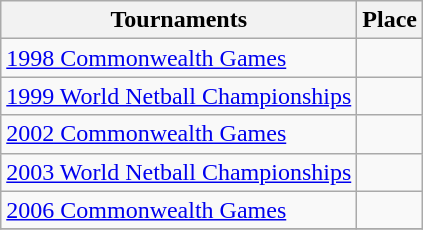<table class="wikitable collapsible">
<tr>
<th>Tournaments</th>
<th>Place</th>
</tr>
<tr>
<td><a href='#'>1998 Commonwealth Games</a></td>
<td></td>
</tr>
<tr>
<td><a href='#'>1999 World Netball Championships</a></td>
<td></td>
</tr>
<tr>
<td><a href='#'>2002 Commonwealth Games</a></td>
<td></td>
</tr>
<tr>
<td><a href='#'>2003 World Netball Championships</a></td>
<td></td>
</tr>
<tr>
<td><a href='#'>2006 Commonwealth Games</a></td>
<td></td>
</tr>
<tr>
</tr>
</table>
